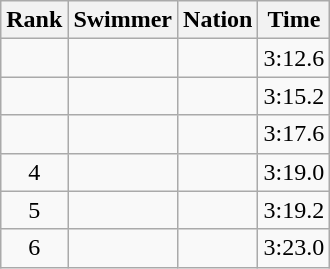<table class="wikitable sortable" style="text-align:center">
<tr>
<th>Rank</th>
<th>Swimmer</th>
<th>Nation</th>
<th>Time</th>
</tr>
<tr>
<td></td>
<td align=left></td>
<td align=left></td>
<td>3:12.6</td>
</tr>
<tr>
<td></td>
<td align=left></td>
<td align=left></td>
<td>3:15.2</td>
</tr>
<tr>
<td></td>
<td align=left></td>
<td align=left></td>
<td>3:17.6</td>
</tr>
<tr>
<td>4</td>
<td align=left></td>
<td align=left></td>
<td>3:19.0</td>
</tr>
<tr>
<td>5</td>
<td align=left></td>
<td align=left></td>
<td>3:19.2</td>
</tr>
<tr>
<td>6</td>
<td align=left></td>
<td align=left></td>
<td>3:23.0</td>
</tr>
</table>
